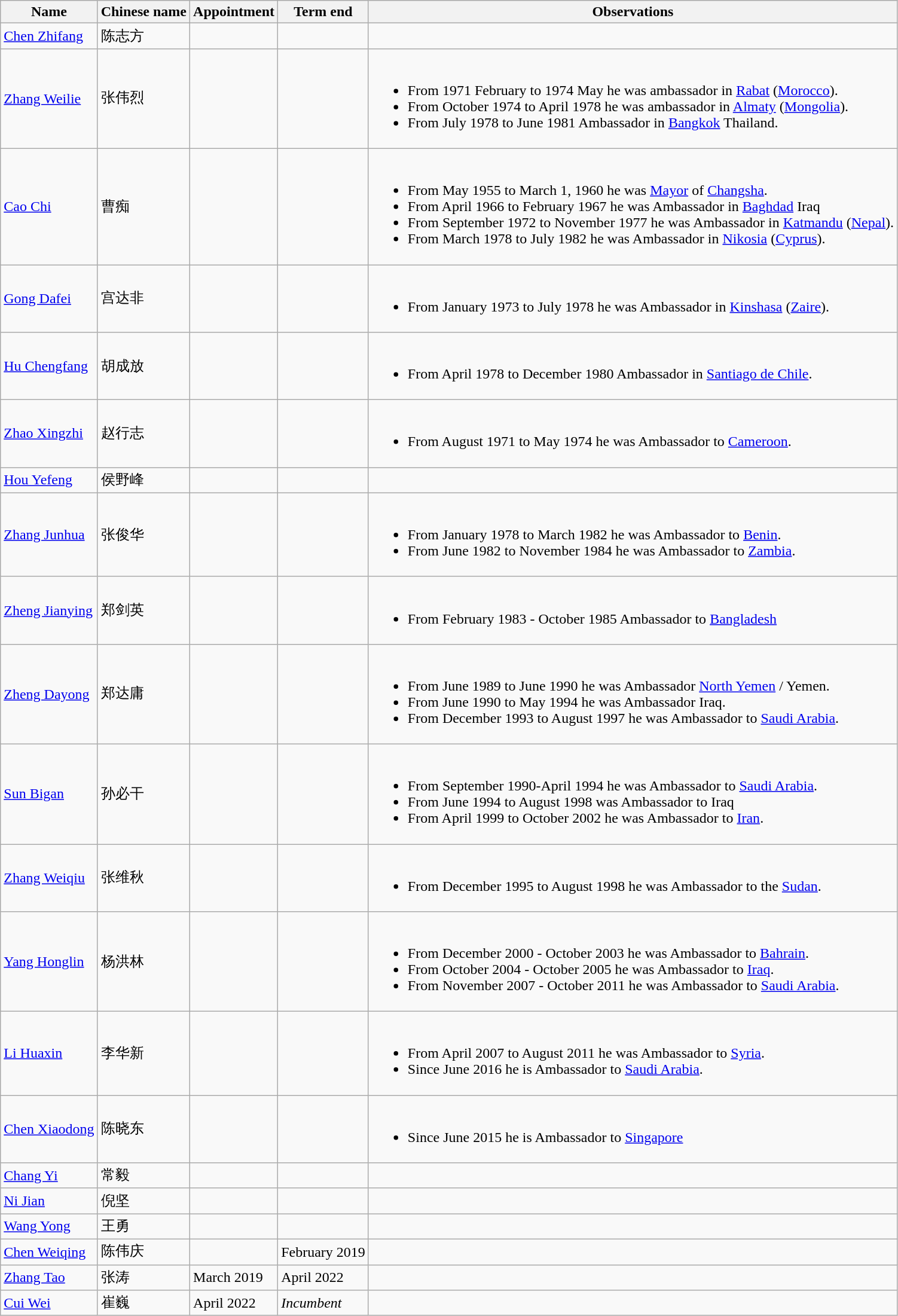<table class="wikitable sortable">
<tr>
<th>Name</th>
<th>Chinese name</th>
<th>Appointment</th>
<th>Term end</th>
<th>Observations</th>
</tr>
<tr>
<td><a href='#'>Chen Zhifang</a></td>
<td>陈志方　</td>
<td></td>
<td></td>
<td></td>
</tr>
<tr>
<td><a href='#'>Zhang Weilie</a></td>
<td>张伟烈　</td>
<td></td>
<td></td>
<td><br><ul><li>From 1971 February to 1974 May he was ambassador in <a href='#'>Rabat</a> (<a href='#'>Morocco</a>).</li><li>From October 1974 to April 1978 he was ambassador in <a href='#'>Almaty</a> (<a href='#'>Mongolia</a>).</li><li>From July 1978 to June 1981 Ambassador in <a href='#'>Bangkok</a> Thailand.</li></ul></td>
</tr>
<tr>
<td><a href='#'>Cao Chi</a></td>
<td>曹痴</td>
<td></td>
<td></td>
<td><br><ul><li>From May 1955 to March 1, 1960 he was <a href='#'>Mayor</a> of <a href='#'>Changsha</a>.</li><li>From April 1966 to February 1967 he was Ambassador in <a href='#'>Baghdad</a> Iraq</li><li>From September 1972 to November 1977 he was Ambassador in <a href='#'>Katmandu</a> (<a href='#'>Nepal</a>).</li><li>From March 1978 to July 1982 he was Ambassador in <a href='#'>Nikosia</a> (<a href='#'>Cyprus</a>).</li></ul></td>
</tr>
<tr>
<td><a href='#'>Gong Dafei</a></td>
<td>宫达非</td>
<td></td>
<td></td>
<td><br><ul><li>From January 1973 to July 1978 he was  Ambassador in <a href='#'>Kinshasa</a> (<a href='#'>Zaire</a>).</li></ul></td>
</tr>
<tr>
<td><a href='#'>Hu Chengfang</a></td>
<td>胡成放</td>
<td></td>
<td></td>
<td><br><ul><li>From April 1978 to December 1980 Ambassador in <a href='#'>Santiago de Chile</a>.</li></ul></td>
</tr>
<tr>
<td><a href='#'>Zhao Xingzhi</a></td>
<td>赵行志</td>
<td></td>
<td></td>
<td><br><ul><li>From August 1971 to May 1974 he was Ambassador to <a href='#'>Cameroon</a>.</li></ul></td>
</tr>
<tr>
<td><a href='#'>Hou Yefeng</a></td>
<td>侯野峰</td>
<td></td>
<td></td>
<td></td>
</tr>
<tr>
<td><a href='#'>Zhang Junhua</a></td>
<td>张俊华</td>
<td></td>
<td></td>
<td><br><ul><li>From January 1978 to March 1982 he was Ambassador to <a href='#'>Benin</a>.</li><li>From June 1982 to November 1984 he was Ambassador to <a href='#'>Zambia</a>.</li></ul></td>
</tr>
<tr>
<td><a href='#'>Zheng Jianying</a></td>
<td>郑剑英</td>
<td></td>
<td></td>
<td><br><ul><li>From February 1983 - October 1985 Ambassador to <a href='#'>Bangladesh</a></li></ul></td>
</tr>
<tr>
<td><a href='#'>Zheng Dayong</a></td>
<td>郑达庸</td>
<td></td>
<td></td>
<td><br><ul><li>From June 1989 to June 1990 he was Ambassador <a href='#'>North Yemen</a> / Yemen.</li><li>From June 1990 to May 1994 he was Ambassador Iraq.</li><li>From December 1993 to August 1997 he was Ambassador to <a href='#'>Saudi Arabia</a>.</li></ul></td>
</tr>
<tr>
<td><a href='#'>Sun Bigan</a></td>
<td>孙必干</td>
<td></td>
<td></td>
<td><br><ul><li>From September 1990-April 1994 he was Ambassador to <a href='#'>Saudi Arabia</a>.</li><li>From June 1994 to August 1998 was Ambassador to Iraq</li><li>From April 1999 to October 2002 he was Ambassador to <a href='#'>Iran</a>.</li></ul></td>
</tr>
<tr>
<td><a href='#'>Zhang Weiqiu</a></td>
<td>张维秋</td>
<td></td>
<td></td>
<td><br><ul><li>From December 1995 to August 1998 he was Ambassador to the <a href='#'>Sudan</a>.</li></ul></td>
</tr>
<tr>
<td><a href='#'>Yang Honglin</a></td>
<td>杨洪林</td>
<td></td>
<td></td>
<td><br><ul><li>From December 2000 - October 2003 he was Ambassador to <a href='#'>Bahrain</a>.</li><li>From October 2004 - October 2005 he was Ambassador to <a href='#'>Iraq</a>.</li><li>From November 2007 - October 2011 he was Ambassador to <a href='#'>Saudi Arabia</a>.</li></ul></td>
</tr>
<tr>
<td><a href='#'>Li Huaxin</a></td>
<td>李华新</td>
<td></td>
<td></td>
<td><br><ul><li>From April 2007 to August 2011 he was Ambassador to <a href='#'>Syria</a>.</li><li>Since June 2016 he is  Ambassador to <a href='#'>Saudi Arabia</a>.</li></ul></td>
</tr>
<tr>
<td><a href='#'>Chen Xiaodong</a></td>
<td>陈晓东</td>
<td></td>
<td></td>
<td><br><ul><li>Since June 2015 he is Ambassador to <a href='#'>Singapore</a></li></ul></td>
</tr>
<tr>
<td><a href='#'>Chang Yi</a></td>
<td>常毅</td>
<td></td>
<td></td>
<td></td>
</tr>
<tr>
<td><a href='#'>Ni Jian</a></td>
<td>倪坚</td>
<td></td>
<td></td>
<td></td>
</tr>
<tr>
<td><a href='#'>Wang Yong</a></td>
<td>王勇</td>
<td></td>
<td></td>
<td></td>
</tr>
<tr>
<td><a href='#'>Chen Weiqing</a></td>
<td>陈伟庆</td>
<td></td>
<td>February 2019</td>
<td></td>
</tr>
<tr>
<td><a href='#'>Zhang Tao</a></td>
<td>张涛</td>
<td>March 2019</td>
<td>April 2022</td>
<td></td>
</tr>
<tr>
<td><a href='#'>Cui Wei</a></td>
<td>崔巍</td>
<td>April 2022</td>
<td><em>Incumbent</em></td>
<td></td>
</tr>
</table>
